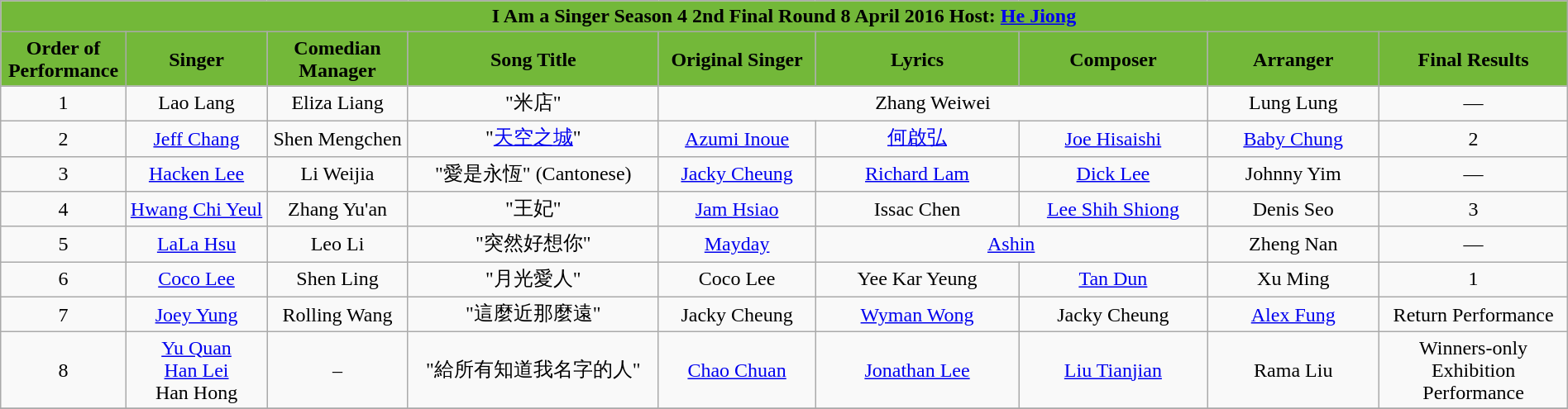<table class="wikitable sortable mw-collapsible" width="100%" style="text-align:center">
<tr align=center style="background:#73B839">
<td colspan="9"><div><strong>I Am a Singer Season 4 2nd Final Round 8 April 2016 Host: <a href='#'>He Jiong</a> </strong></div></td>
</tr>
<tr align=center style="background:#73B839">
<td style="width:8%"><strong>Order of Performance</strong></td>
<td style="width:9%"><strong>Singer</strong></td>
<td style="width:9%"><strong>Comedian Manager</strong></td>
<td style="width:16%"><strong>Song Title</strong></td>
<td style="width:10%"><strong>Original Singer</strong></td>
<td style=width:13%"><strong>Lyrics</strong></td>
<td style="width:12%"><strong>Composer</strong></td>
<td style="width:11%"><strong>Arranger</strong></td>
<td style="width:12%"><strong>Final Results</strong></td>
</tr>
<tr>
<td>1</td>
<td>Lao Lang</td>
<td>Eliza Liang</td>
<td>"米店"</td>
<td colspan=3>Zhang Weiwei</td>
<td>Lung Lung</td>
<td>—</td>
</tr>
<tr>
<td>2</td>
<td><a href='#'>Jeff Chang</a></td>
<td>Shen Mengchen</td>
<td>"<a href='#'>天空之城</a>"</td>
<td><a href='#'>Azumi Inoue</a></td>
<td><a href='#'>何啟弘</a></td>
<td><a href='#'>Joe Hisaishi</a></td>
<td><a href='#'>Baby Chung</a></td>
<td>2 </td>
</tr>
<tr>
<td>3</td>
<td><a href='#'>Hacken Lee</a></td>
<td>Li Weijia</td>
<td>"愛是永恆" (Cantonese)</td>
<td><a href='#'>Jacky Cheung</a></td>
<td><a href='#'>Richard Lam</a></td>
<td><a href='#'>Dick Lee</a></td>
<td>Johnny Yim</td>
<td>—</td>
</tr>
<tr>
<td>4</td>
<td><a href='#'>Hwang Chi Yeul</a></td>
<td>Zhang Yu'an</td>
<td>"王妃"</td>
<td><a href='#'>Jam Hsiao</a></td>
<td>Issac Chen</td>
<td><a href='#'>Lee Shih Shiong</a></td>
<td>Denis Seo</td>
<td>3 </td>
</tr>
<tr>
<td>5</td>
<td><a href='#'>LaLa Hsu</a></td>
<td>Leo Li</td>
<td>"突然好想你"</td>
<td><a href='#'>Mayday</a></td>
<td colspan=2><a href='#'>Ashin</a></td>
<td>Zheng Nan</td>
<td>—</td>
</tr>
<tr>
<td>6</td>
<td><a href='#'>Coco Lee</a></td>
<td>Shen Ling</td>
<td>"月光愛人"</td>
<td>Coco Lee</td>
<td>Yee Kar Yeung</td>
<td><a href='#'>Tan Dun</a></td>
<td>Xu Ming</td>
<td>1 </td>
</tr>
<tr>
<td>7</td>
<td><a href='#'>Joey Yung</a></td>
<td>Rolling Wang</td>
<td>"這麼近那麼遠"</td>
<td>Jacky Cheung</td>
<td><a href='#'>Wyman Wong</a></td>
<td>Jacky Cheung</td>
<td><a href='#'>Alex Fung</a></td>
<td>Return Performance</td>
</tr>
<tr>
<td>8</td>
<td><a href='#'>Yu Quan</a><br><a href='#'>Han Lei</a><br>Han Hong</td>
<td>–</td>
<td>"給所有知道我名字的人"</td>
<td><a href='#'>Chao Chuan</a></td>
<td><a href='#'>Jonathan Lee</a></td>
<td><a href='#'>Liu Tianjian</a></td>
<td>Rama Liu</td>
<td>Winners-only Exhibition Performance</td>
</tr>
<tr>
</tr>
</table>
